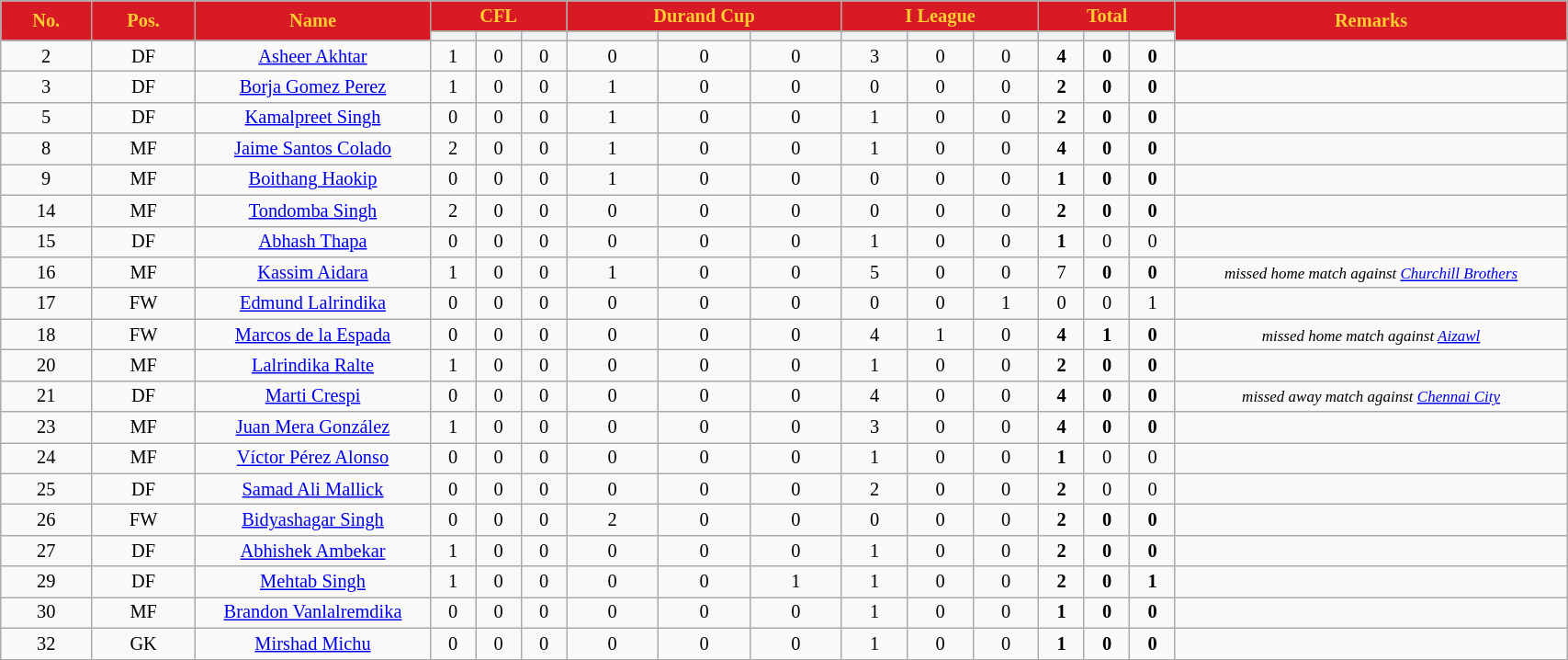<table class="wikitable sortable" style="text-align:center; font-size:85%; width:90%;">
<tr>
<th style="background:#d71a23; color:#ffcd31; text-align:center;" rowspan="2">No.</th>
<th style="background:#d71a23; color:#ffcd31; text-align:center;" rowspan="2">Pos.</th>
<th style="background:#d71a23; color:#ffcd31; text-align:center; width:15%;" rowspan="2">Name</th>
<th style="background:#d71a23; color:#ffcd31; text-align:center;" colspan="3">CFL</th>
<th style="background:#d71a23; color:#ffcd31; text-align:center;" colspan="3">Durand Cup</th>
<th style="background:#d71a23; color:#ffcd31; text-align:center;" colspan="3">I League</th>
<th style="background:#d71a23; color:#ffcd31; text-align:center;" colspan="3">Total</th>
<th style="background:#d71a23; color:#ffcd31; text-align:center; width:25%;" rowspan="2">Remarks</th>
</tr>
<tr>
<th></th>
<th></th>
<th></th>
<th></th>
<th></th>
<th></th>
<th></th>
<th></th>
<th></th>
<th></th>
<th></th>
<th></th>
</tr>
<tr>
<td>2</td>
<td>DF</td>
<td><a href='#'>Asheer Akhtar</a></td>
<td>1</td>
<td>0</td>
<td>0</td>
<td>0</td>
<td>0</td>
<td>0</td>
<td>3</td>
<td>0</td>
<td>0</td>
<td><strong>4</strong></td>
<td><strong>0</strong></td>
<td><strong>0</strong></td>
<td></td>
</tr>
<tr>
<td>3</td>
<td>DF</td>
<td><a href='#'>Borja Gomez Perez</a></td>
<td>1</td>
<td>0</td>
<td>0</td>
<td>1</td>
<td>0</td>
<td>0</td>
<td>0</td>
<td>0</td>
<td>0</td>
<td><strong>2</strong></td>
<td><strong>0</strong></td>
<td><strong>0</strong></td>
<td></td>
</tr>
<tr>
<td>5</td>
<td>DF</td>
<td><a href='#'>Kamalpreet Singh</a></td>
<td>0</td>
<td>0</td>
<td>0</td>
<td>1</td>
<td>0</td>
<td>0</td>
<td>1</td>
<td>0</td>
<td>0</td>
<td><strong>2</strong></td>
<td><strong>0</strong></td>
<td><strong>0</strong></td>
<td></td>
</tr>
<tr>
<td>8</td>
<td>MF</td>
<td><a href='#'>Jaime Santos Colado</a></td>
<td>2</td>
<td>0</td>
<td>0</td>
<td>1</td>
<td>0</td>
<td>0</td>
<td>1</td>
<td>0</td>
<td>0</td>
<td><strong>4</strong></td>
<td><strong>0</strong></td>
<td><strong>0</strong></td>
<td></td>
</tr>
<tr>
<td>9</td>
<td>MF</td>
<td><a href='#'>Boithang Haokip</a></td>
<td>0</td>
<td>0</td>
<td>0</td>
<td>1</td>
<td>0</td>
<td>0</td>
<td>0</td>
<td>0</td>
<td>0</td>
<td><strong>1</strong></td>
<td><strong>0</strong></td>
<td><strong>0</strong></td>
<td></td>
</tr>
<tr>
<td>14</td>
<td>MF</td>
<td><a href='#'>Tondomba Singh</a></td>
<td>2</td>
<td>0</td>
<td>0</td>
<td>0</td>
<td>0</td>
<td>0</td>
<td>0</td>
<td>0</td>
<td>0</td>
<td><strong>2</strong></td>
<td><strong>0</strong></td>
<td><strong>0</strong></td>
<td></td>
</tr>
<tr>
<td>15</td>
<td>DF</td>
<td><a href='#'>Abhash Thapa</a></td>
<td>0</td>
<td>0</td>
<td>0</td>
<td>0</td>
<td>0</td>
<td>0</td>
<td>1</td>
<td>0</td>
<td>0</td>
<td><strong>1</strong></td>
<td>0</td>
<td>0</td>
<td></td>
</tr>
<tr>
<td>16</td>
<td>MF</td>
<td><a href='#'>Kassim Aidara</a></td>
<td>1</td>
<td>0</td>
<td>0</td>
<td>1</td>
<td>0</td>
<td>0</td>
<td>5</td>
<td>0</td>
<td>0</td>
<td>7</td>
<td><strong>0</strong></td>
<td><strong>0</strong></td>
<td><small><em>missed home match against <a href='#'>Churchill Brothers</a></em></small></td>
</tr>
<tr>
<td>17</td>
<td>FW</td>
<td><a href='#'>Edmund Lalrindika</a></td>
<td>0</td>
<td>0</td>
<td>0</td>
<td>0</td>
<td>0</td>
<td>0</td>
<td>0</td>
<td>0</td>
<td>1</td>
<td>0</td>
<td>0</td>
<td>1</td>
<td></td>
</tr>
<tr>
<td>18</td>
<td>FW</td>
<td><a href='#'>Marcos de la Espada</a></td>
<td>0</td>
<td>0</td>
<td>0</td>
<td>0</td>
<td>0</td>
<td>0</td>
<td>4</td>
<td>1</td>
<td>0</td>
<td><strong>4</strong></td>
<td><strong>1</strong></td>
<td><strong>0</strong></td>
<td><small><em>missed home match against <a href='#'>Aizawl</a></em></small></td>
</tr>
<tr>
<td>20</td>
<td>MF</td>
<td><a href='#'>Lalrindika Ralte</a></td>
<td>1</td>
<td>0</td>
<td>0</td>
<td>0</td>
<td>0</td>
<td>0</td>
<td>1</td>
<td>0</td>
<td>0</td>
<td><strong>2</strong></td>
<td><strong>0</strong></td>
<td><strong>0</strong></td>
<td></td>
</tr>
<tr>
<td>21</td>
<td>DF</td>
<td><a href='#'>Marti Crespi</a></td>
<td>0</td>
<td>0</td>
<td>0</td>
<td>0</td>
<td>0</td>
<td>0</td>
<td>4</td>
<td>0</td>
<td>0</td>
<td><strong>4</strong></td>
<td><strong>0</strong></td>
<td><strong>0</strong></td>
<td><small><em>missed away match against <a href='#'>Chennai City</a></em></small></td>
</tr>
<tr>
<td>23</td>
<td>MF</td>
<td><a href='#'>Juan Mera González</a></td>
<td>1</td>
<td>0</td>
<td>0</td>
<td>0</td>
<td>0</td>
<td>0</td>
<td>3</td>
<td>0</td>
<td>0</td>
<td><strong>4</strong></td>
<td><strong>0</strong></td>
<td><strong>0</strong></td>
<td></td>
</tr>
<tr>
<td>24</td>
<td>MF</td>
<td><a href='#'>Víctor Pérez Alonso</a></td>
<td>0</td>
<td>0</td>
<td>0</td>
<td>0</td>
<td>0</td>
<td>0</td>
<td>1</td>
<td>0</td>
<td>0</td>
<td><strong>1</strong></td>
<td>0</td>
<td>0</td>
<td></td>
</tr>
<tr>
<td>25</td>
<td>DF</td>
<td><a href='#'>Samad Ali Mallick</a></td>
<td>0</td>
<td>0</td>
<td>0</td>
<td>0</td>
<td>0</td>
<td>0</td>
<td>2</td>
<td>0</td>
<td>0</td>
<td><strong>2</strong></td>
<td>0</td>
<td>0</td>
<td></td>
</tr>
<tr>
<td>26</td>
<td>FW</td>
<td><a href='#'>Bidyashagar Singh</a></td>
<td>0</td>
<td>0</td>
<td>0</td>
<td>2</td>
<td>0</td>
<td>0</td>
<td>0</td>
<td>0</td>
<td>0</td>
<td><strong>2</strong></td>
<td><strong>0</strong></td>
<td><strong>0</strong></td>
<td></td>
</tr>
<tr>
<td>27</td>
<td>DF</td>
<td><a href='#'>Abhishek Ambekar</a></td>
<td>1</td>
<td>0</td>
<td>0</td>
<td>0</td>
<td>0</td>
<td>0</td>
<td>1</td>
<td>0</td>
<td>0</td>
<td><strong>2</strong></td>
<td><strong>0</strong></td>
<td><strong>0</strong></td>
<td></td>
</tr>
<tr>
<td>29</td>
<td>DF</td>
<td><a href='#'>Mehtab Singh</a></td>
<td>1</td>
<td>0</td>
<td>0</td>
<td>0</td>
<td>0</td>
<td>1</td>
<td>1</td>
<td>0</td>
<td>0</td>
<td><strong>2</strong></td>
<td><strong>0</strong></td>
<td><strong>1</strong></td>
<td></td>
</tr>
<tr>
<td>30</td>
<td>MF</td>
<td><a href='#'>Brandon Vanlalremdika</a></td>
<td>0</td>
<td>0</td>
<td>0</td>
<td>0</td>
<td>0</td>
<td>0</td>
<td>1</td>
<td>0</td>
<td>0</td>
<td><strong>1</strong></td>
<td><strong>0</strong></td>
<td><strong>0</strong></td>
<td></td>
</tr>
<tr>
<td>32</td>
<td>GK</td>
<td><a href='#'>Mirshad Michu</a></td>
<td>0</td>
<td>0</td>
<td>0</td>
<td>0</td>
<td>0</td>
<td>0</td>
<td>1</td>
<td>0</td>
<td>0</td>
<td><strong>1</strong></td>
<td><strong>0</strong></td>
<td><strong>0</strong></td>
<td></td>
</tr>
</table>
